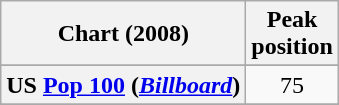<table class="wikitable sortable plainrowheaders" style="text-align:center">
<tr>
<th scope="col">Chart (2008)</th>
<th scope="col">Peak<br>position</th>
</tr>
<tr>
</tr>
<tr>
</tr>
<tr>
<th scope="row">US <a href='#'>Pop 100</a> (<em><a href='#'>Billboard</a></em>)</th>
<td>75</td>
</tr>
<tr>
</tr>
<tr>
</tr>
<tr>
</tr>
</table>
